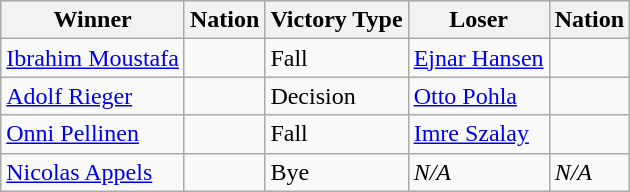<table class="wikitable sortable" style="text-align:left;">
<tr>
<th>Winner</th>
<th>Nation</th>
<th>Victory Type</th>
<th>Loser</th>
<th>Nation</th>
</tr>
<tr>
<td><a href='#'>Ibrahim Moustafa</a></td>
<td></td>
<td>Fall</td>
<td><a href='#'>Ejnar Hansen</a></td>
<td></td>
</tr>
<tr>
<td><a href='#'>Adolf Rieger</a></td>
<td></td>
<td>Decision</td>
<td><a href='#'>Otto Pohla</a></td>
<td></td>
</tr>
<tr>
<td><a href='#'>Onni Pellinen</a></td>
<td></td>
<td>Fall</td>
<td><a href='#'>Imre Szalay</a></td>
<td></td>
</tr>
<tr>
<td><a href='#'>Nicolas Appels</a></td>
<td></td>
<td>Bye</td>
<td><em>N/A</em></td>
<td><em>N/A</em></td>
</tr>
</table>
